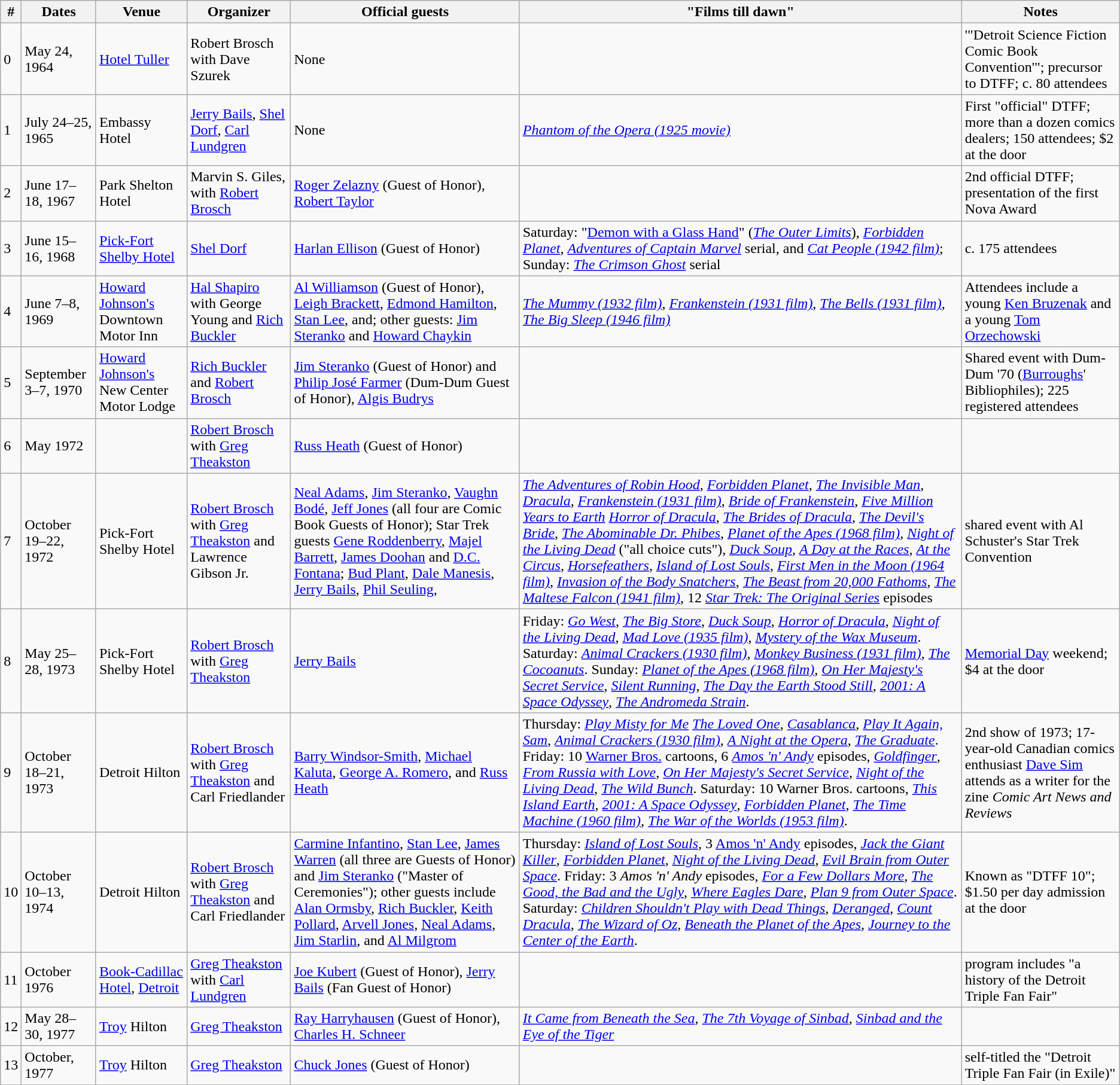<table class="wikitable">
<tr>
<th>#</th>
<th>Dates</th>
<th>Venue</th>
<th>Organizer</th>
<th>Official guests</th>
<th>"Films till dawn"</th>
<th>Notes</th>
</tr>
<tr>
<td>0</td>
<td>May 24, 1964</td>
<td><a href='#'>Hotel Tuller</a></td>
<td>Robert Brosch with Dave Szurek</td>
<td>None</td>
<td></td>
<td>'"Detroit Science Fiction Comic Book Convention'"; precursor to DTFF; c. 80 attendees</td>
</tr>
<tr>
<td>1</td>
<td>July 24–25, 1965</td>
<td>Embassy Hotel</td>
<td><a href='#'>Jerry Bails</a>, <a href='#'>Shel Dorf</a>, <a href='#'>Carl Lundgren</a></td>
<td>None</td>
<td><em><a href='#'>Phantom of the Opera (1925 movie)</a></em></td>
<td>First "official" DTFF; more than a dozen comics dealers; 150 attendees; $2 at the door</td>
</tr>
<tr>
<td>2</td>
<td>June 17–18, 1967</td>
<td>Park Shelton Hotel</td>
<td>Marvin S. Giles, with <a href='#'>Robert Brosch</a></td>
<td><a href='#'>Roger Zelazny</a> (Guest of Honor), <a href='#'>Robert Taylor</a></td>
<td></td>
<td>2nd official DTFF; presentation of the first Nova Award</td>
</tr>
<tr>
<td>3</td>
<td>June 15–16, 1968</td>
<td><a href='#'>Pick-Fort Shelby Hotel</a></td>
<td><a href='#'>Shel Dorf</a></td>
<td><a href='#'>Harlan Ellison</a> (Guest of Honor)</td>
<td>Saturday: "<a href='#'>Demon with a Glass Hand</a>" (<em><a href='#'>The Outer Limits</a></em>), <em><a href='#'>Forbidden Planet</a></em>, <em><a href='#'>Adventures of Captain Marvel</a></em> serial, and <em><a href='#'>Cat People (1942 film)</a></em>; Sunday: <em><a href='#'>The Crimson Ghost</a></em> serial</td>
<td>c. 175 attendees</td>
</tr>
<tr>
<td>4</td>
<td>June 7–8, 1969</td>
<td><a href='#'>Howard Johnson's</a> Downtown Motor Inn</td>
<td><a href='#'>Hal Shapiro</a> with George Young and <a href='#'>Rich Buckler</a></td>
<td><a href='#'>Al Williamson</a> (Guest of Honor), <a href='#'>Leigh Brackett</a>, <a href='#'>Edmond Hamilton</a>, <a href='#'>Stan Lee</a>, and; other guests: <a href='#'>Jim Steranko</a> and <a href='#'>Howard Chaykin</a></td>
<td><em><a href='#'>The Mummy (1932 film)</a></em>, <em><a href='#'>Frankenstein (1931 film)</a></em>, <em><a href='#'>The Bells (1931 film)</a></em>, <em><a href='#'>The Big Sleep (1946 film)</a></em></td>
<td>Attendees include a young <a href='#'>Ken Bruzenak</a> and a young <a href='#'>Tom Orzechowski</a></td>
</tr>
<tr>
<td>5</td>
<td>September 3–7, 1970</td>
<td><a href='#'>Howard Johnson's</a> New Center Motor Lodge</td>
<td><a href='#'>Rich Buckler</a> and <a href='#'>Robert Brosch</a></td>
<td><a href='#'>Jim Steranko</a> (Guest of Honor) and <a href='#'>Philip José Farmer</a> (Dum-Dum Guest of Honor), <a href='#'>Algis Budrys</a></td>
<td></td>
<td>Shared event with Dum-Dum '70 (<a href='#'>Burroughs</a>' Bibliophiles); 225 registered attendees</td>
</tr>
<tr>
<td>6</td>
<td> May  1972</td>
<td></td>
<td><a href='#'>Robert Brosch</a> with <a href='#'>Greg Theakston</a></td>
<td><a href='#'>Russ Heath</a> (Guest of Honor)</td>
<td></td>
<td></td>
</tr>
<tr>
<td>7</td>
<td>October 19–22, 1972</td>
<td>Pick-Fort Shelby Hotel</td>
<td><a href='#'>Robert Brosch</a> with <a href='#'>Greg Theakston</a> and Lawrence Gibson Jr.</td>
<td><a href='#'>Neal Adams</a>, <a href='#'>Jim Steranko</a>, <a href='#'>Vaughn Bodé</a>, <a href='#'>Jeff Jones</a> (all four are Comic Book Guests of Honor); Star Trek guests  <a href='#'>Gene Roddenberry</a>, <a href='#'>Majel Barrett</a>, <a href='#'>James Doohan</a> and <a href='#'>D.C. Fontana</a>;  <a href='#'>Bud Plant</a>, <a href='#'>Dale Manesis</a>, <a href='#'>Jerry Bails</a>, <a href='#'>Phil Seuling</a>,</td>
<td><em><a href='#'>The Adventures of Robin Hood</a></em>, <em><a href='#'>Forbidden Planet</a></em>, <em><a href='#'>The Invisible Man</a></em>, <em><a href='#'>Dracula</a></em>, <em><a href='#'>Frankenstein (1931 film)</a></em>, <em><a href='#'>Bride of Frankenstein</a></em>, <em><a href='#'>Five Million Years to Earth</a></em> <em><a href='#'>Horror of Dracula</a></em>, <em><a href='#'>The Brides of Dracula</a></em>, <em><a href='#'>The Devil's Bride</a></em>, <em><a href='#'>The Abominable Dr. Phibes</a></em>, <em><a href='#'>Planet of the Apes (1968 film)</a></em>, <em><a href='#'>Night of the Living Dead</a></em> ("all choice cuts"), <em><a href='#'>Duck Soup</a>,</em> <em><a href='#'>A Day at the Races</a></em>, <em><a href='#'>At the Circus</a></em>, <em><a href='#'>Horsefeathers</a></em>, <em><a href='#'>Island of Lost Souls</a></em>, <em><a href='#'>First Men in the Moon (1964 film)</a></em>, <em><a href='#'>Invasion of the Body Snatchers</a></em>, <em><a href='#'>The Beast from 20,000 Fathoms</a></em>, <em><a href='#'>The Maltese Falcon (1941 film)</a></em>, 12 <em><a href='#'>Star Trek: The Original Series</a></em> episodes</td>
<td>shared event with Al Schuster's Star Trek Convention </td>
</tr>
<tr>
<td>8</td>
<td>May 25–28, 1973</td>
<td>Pick-Fort Shelby Hotel</td>
<td><a href='#'>Robert Brosch</a> with <a href='#'>Greg Theakston</a></td>
<td><a href='#'>Jerry Bails</a></td>
<td>Friday: <em><a href='#'>Go West</a></em>, <em><a href='#'>The Big Store</a></em>, <em><a href='#'>Duck Soup</a></em>, <em><a href='#'>Horror of Dracula</a></em>, <em><a href='#'>Night of the Living Dead</a></em>, <em><a href='#'>Mad Love (1935 film)</a></em>, <em><a href='#'>Mystery of the Wax Museum</a></em>. Saturday: <em><a href='#'>Animal Crackers (1930 film)</a></em>, <em><a href='#'>Monkey Business (1931 film)</a></em>, <em><a href='#'>The Cocoanuts</a></em>. Sunday: <em><a href='#'>Planet of the Apes (1968 film)</a></em>, <em><a href='#'>On Her Majesty's Secret Service</a></em>, <em><a href='#'>Silent Running</a></em>, <em><a href='#'>The Day the Earth Stood Still</a></em>, <em><a href='#'>2001: A Space Odyssey</a></em>, <em><a href='#'>The Andromeda Strain</a></em>.</td>
<td><a href='#'>Memorial Day</a> weekend; $4 at the door</td>
</tr>
<tr>
<td>9</td>
<td>October 18–21, 1973</td>
<td>Detroit Hilton</td>
<td><a href='#'>Robert Brosch</a> with <a href='#'>Greg Theakston</a> and Carl Friedlander</td>
<td><a href='#'>Barry Windsor-Smith</a>, <a href='#'>Michael Kaluta</a>, <a href='#'>George A. Romero</a>, and <a href='#'>Russ Heath</a></td>
<td>Thursday: <em><a href='#'>Play Misty for Me</a></em> <em><a href='#'>The Loved One</a></em>, <em><a href='#'>Casablanca</a></em>, <em><a href='#'>Play It Again, Sam</a></em>, <em><a href='#'>Animal Crackers (1930 film)</a></em>, <em><a href='#'>A Night at the Opera</a></em>, <em><a href='#'>The Graduate</a></em>. Friday: 10 <a href='#'>Warner Bros.</a> cartoons, 6 <em><a href='#'>Amos 'n' Andy</a></em> episodes, <em><a href='#'>Goldfinger</a></em>, <em><a href='#'>From Russia with Love</a></em>, <em><a href='#'>On Her Majesty's Secret Service</a></em>, <em><a href='#'>Night of the Living Dead</a></em>, <em><a href='#'>The Wild Bunch</a></em>. Saturday: 10 Warner Bros. cartoons, <em><a href='#'>This Island Earth</a></em>, <em><a href='#'>2001: A Space Odyssey</a></em>, <em><a href='#'>Forbidden Planet</a></em>, <em><a href='#'>The Time Machine (1960 film)</a></em>, <em><a href='#'>The War of the Worlds (1953 film)</a></em>.</td>
<td>2nd show of 1973; 17-year-old Canadian comics enthusiast <a href='#'>Dave Sim</a> attends as a writer for the zine  <em>Comic Art News and Reviews</em></td>
</tr>
<tr>
<td>10</td>
<td>October 10–13, 1974</td>
<td>Detroit Hilton</td>
<td><a href='#'>Robert Brosch</a> with <a href='#'>Greg Theakston</a> and Carl Friedlander</td>
<td><a href='#'>Carmine Infantino</a>, <a href='#'>Stan Lee</a>, <a href='#'>James Warren</a> (all three are Guests of Honor) and <a href='#'>Jim Steranko</a> ("Master of Ceremonies"); other guests include <a href='#'>Alan Ormsby</a>, <a href='#'>Rich Buckler</a>, <a href='#'>Keith Pollard</a>, <a href='#'>Arvell Jones</a>, <a href='#'>Neal Adams</a>, <a href='#'>Jim Starlin</a>, and <a href='#'>Al Milgrom</a></td>
<td>Thursday: <em><a href='#'>Island of Lost Souls</a></em>, 3 <a href='#'>Amos 'n' Andy</a> episodes, <em><a href='#'>Jack the Giant Killer</a></em>, <em><a href='#'>Forbidden Planet</a></em>, <em><a href='#'>Night of the Living Dead</a></em>, <em><a href='#'>Evil Brain from Outer Space</a></em>. Friday: 3 <em>Amos 'n' Andy</em> episodes, <em><a href='#'>For a Few Dollars More</a></em>, <em><a href='#'>The Good, the Bad and the Ugly</a></em>, <em><a href='#'>Where Eagles Dare</a></em>, <em><a href='#'>Plan 9 from Outer Space</a></em>. Saturday: <em><a href='#'>Children Shouldn't Play with Dead Things</a></em>, <em><a href='#'>Deranged</a></em>, <em><a href='#'>Count Dracula</a></em>, <em><a href='#'>The Wizard of Oz</a></em>, <em><a href='#'>Beneath the Planet of the Apes</a></em>, <em><a href='#'>Journey to the Center of the Earth</a></em>.</td>
<td>Known as "DTFF 10"; $1.50 per day admission at the door</td>
</tr>
<tr>
<td>11</td>
<td>October 1976</td>
<td><a href='#'>Book-Cadillac Hotel</a>, <a href='#'>Detroit</a></td>
<td><a href='#'>Greg Theakston</a> with <a href='#'>Carl Lundgren</a></td>
<td><a href='#'>Joe Kubert</a> (Guest of Honor), <a href='#'>Jerry Bails</a> (Fan Guest of Honor)</td>
<td></td>
<td>program includes "a history of the Detroit Triple Fan Fair"</td>
</tr>
<tr>
<td>12</td>
<td>May 28–30, 1977</td>
<td><a href='#'>Troy</a> Hilton</td>
<td><a href='#'>Greg Theakston</a></td>
<td><a href='#'>Ray Harryhausen</a> (Guest of Honor), <a href='#'>Charles H. Schneer</a></td>
<td><em><a href='#'>It Came from Beneath the Sea</a></em>, <em><a href='#'>The 7th Voyage of Sinbad</a></em>, <em><a href='#'>Sinbad and the Eye of the Tiger</a></em></td>
<td></td>
</tr>
<tr>
<td>13</td>
<td>October, 1977</td>
<td><a href='#'>Troy</a> Hilton</td>
<td><a href='#'>Greg Theakston</a></td>
<td><a href='#'>Chuck Jones</a> (Guest of Honor)</td>
<td></td>
<td>self-titled the "Detroit Triple Fan Fair (in Exile)"</td>
</tr>
<tr>
</tr>
</table>
